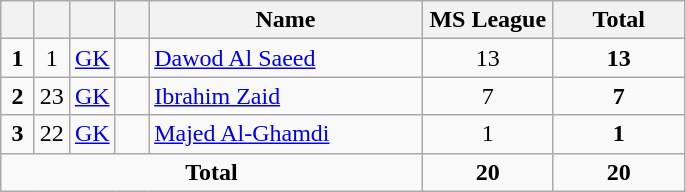<table class="wikitable" style="text-align:center">
<tr>
<th width=15></th>
<th width=15></th>
<th width=15></th>
<th width=15></th>
<th width=175>Name</th>
<th width=80>MS League</th>
<th width=80>Total</th>
</tr>
<tr>
<td><strong>1</strong></td>
<td>1</td>
<td><a href='#'>GK</a></td>
<td></td>
<td align=left><a href='#'>Dawod Al Saeed</a></td>
<td>13</td>
<td><strong>13</strong></td>
</tr>
<tr>
<td><strong>2</strong></td>
<td>23</td>
<td><a href='#'>GK</a></td>
<td></td>
<td align=left><a href='#'>Ibrahim Zaid</a></td>
<td>7</td>
<td><strong>7</strong></td>
</tr>
<tr>
<td><strong>3</strong></td>
<td>22</td>
<td><a href='#'>GK</a></td>
<td></td>
<td align=left><a href='#'>Majed Al-Ghamdi</a></td>
<td>1</td>
<td><strong>1</strong></td>
</tr>
<tr>
<td colspan=5><strong>Total</strong></td>
<td><strong>20</strong></td>
<td><strong>20</strong></td>
</tr>
</table>
